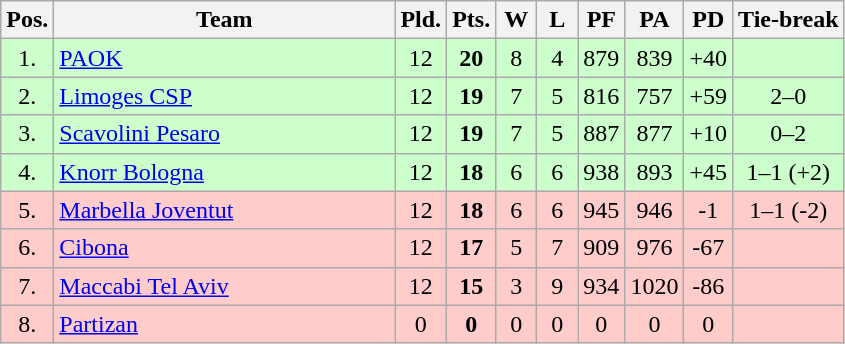<table class="wikitable" style="text-align:center">
<tr>
<th width=15>Pos.</th>
<th width=220>Team</th>
<th width=20>Pld.</th>
<th width=20>Pts.</th>
<th width=20>W</th>
<th width=20>L</th>
<th width=20>PF</th>
<th width=20>PA</th>
<th width=20>PD</th>
<th>Tie-break</th>
</tr>
<tr style="background: #ccffcc;">
<td>1.</td>
<td align=left> <a href='#'>PAOK</a></td>
<td>12</td>
<td><strong>20</strong></td>
<td>8</td>
<td>4</td>
<td>879</td>
<td>839</td>
<td>+40</td>
<td></td>
</tr>
<tr style="background: #ccffcc;">
<td>2.</td>
<td align=left> <a href='#'>Limoges CSP</a></td>
<td>12</td>
<td><strong>19</strong></td>
<td>7</td>
<td>5</td>
<td>816</td>
<td>757</td>
<td>+59</td>
<td>2–0</td>
</tr>
<tr style="background: #ccffcc;">
<td>3.</td>
<td align=left> <a href='#'>Scavolini Pesaro</a></td>
<td>12</td>
<td><strong>19</strong></td>
<td>7</td>
<td>5</td>
<td>887</td>
<td>877</td>
<td>+10</td>
<td>0–2</td>
</tr>
<tr style="background: #ccffcc;">
<td>4.</td>
<td align=left> <a href='#'>Knorr Bologna</a></td>
<td>12</td>
<td><strong>18</strong></td>
<td>6</td>
<td>6</td>
<td>938</td>
<td>893</td>
<td>+45</td>
<td>1–1 (+2)</td>
</tr>
<tr style="background: #ffcccc;">
<td>5.</td>
<td align=left> <a href='#'>Marbella Joventut</a></td>
<td>12</td>
<td><strong>18</strong></td>
<td>6</td>
<td>6</td>
<td>945</td>
<td>946</td>
<td>-1</td>
<td>1–1 (-2)</td>
</tr>
<tr style="background: #ffcccc;">
<td>6.</td>
<td align=left> <a href='#'>Cibona</a></td>
<td>12</td>
<td><strong>17</strong></td>
<td>5</td>
<td>7</td>
<td>909</td>
<td>976</td>
<td>-67</td>
<td></td>
</tr>
<tr style="background: #ffcccc;">
<td>7.</td>
<td align=left> <a href='#'>Maccabi Tel Aviv</a></td>
<td>12</td>
<td><strong>15</strong></td>
<td>3</td>
<td>9</td>
<td>934</td>
<td>1020</td>
<td>-86</td>
<td></td>
</tr>
<tr style="background: #ffcccc;">
<td>8.</td>
<td align=left> <a href='#'>Partizan</a></td>
<td>0</td>
<td><strong>0</strong></td>
<td>0</td>
<td>0</td>
<td>0</td>
<td>0</td>
<td>0</td>
<td></td>
</tr>
</table>
